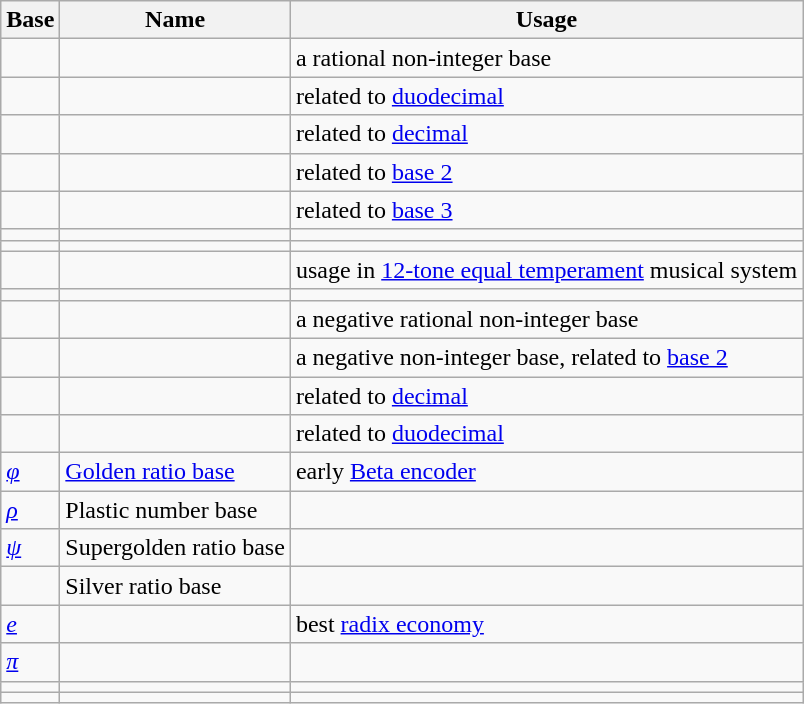<table class="wikitable">
<tr>
<th>Base</th>
<th>Name</th>
<th>Usage</th>
</tr>
<tr>
<td></td>
<td></td>
<td>a rational non-integer base</td>
</tr>
<tr>
<td></td>
<td></td>
<td>related to <a href='#'>duodecimal</a></td>
</tr>
<tr>
<td></td>
<td></td>
<td>related to <a href='#'>decimal</a></td>
</tr>
<tr>
<td><a href='#'></a></td>
<td></td>
<td>related to <a href='#'>base 2</a></td>
</tr>
<tr>
<td></td>
<td></td>
<td>related to <a href='#'>base 3</a></td>
</tr>
<tr>
<td></td>
<td></td>
<td></td>
</tr>
<tr>
<td></td>
<td></td>
<td></td>
</tr>
<tr>
<td><a href='#'></a></td>
<td></td>
<td>usage in <a href='#'>12-tone equal temperament</a> musical system</td>
</tr>
<tr>
<td></td>
<td></td>
<td></td>
</tr>
<tr>
<td></td>
<td></td>
<td>a negative rational non-integer base</td>
</tr>
<tr>
<td></td>
<td></td>
<td>a negative non-integer base, related to <a href='#'>base 2</a></td>
</tr>
<tr>
<td></td>
<td></td>
<td>related to <a href='#'>decimal</a></td>
</tr>
<tr>
<td></td>
<td></td>
<td>related to <a href='#'>duodecimal</a></td>
</tr>
<tr>
<td><a href='#'><em>φ</em></a></td>
<td><a href='#'>Golden ratio base</a></td>
<td>early <a href='#'>Beta encoder</a></td>
</tr>
<tr>
<td><a href='#'><em>ρ</em></a></td>
<td>Plastic number base</td>
<td></td>
</tr>
<tr>
<td><a href='#'><em>ψ</em></a></td>
<td>Supergolden ratio base</td>
<td></td>
</tr>
<tr>
<td><a href='#'></a></td>
<td>Silver ratio base</td>
<td></td>
</tr>
<tr>
<td><a href='#'><em>e</em></a></td>
<td></td>
<td>best <a href='#'>radix economy</a> </td>
</tr>
<tr>
<td><a href='#'><em>π</em></a></td>
<td></td>
<td></td>
</tr>
<tr>
<td><a href='#'></a></td>
<td></td>
<td></td>
</tr>
<tr>
<td></td>
<td></td>
<td></td>
</tr>
</table>
